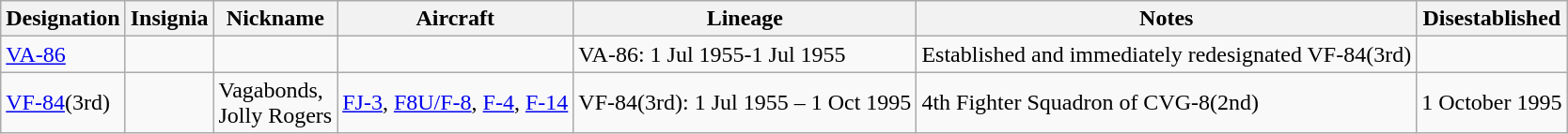<table class="wikitable">
<tr>
<th>Designation</th>
<th>Insignia</th>
<th>Nickname</th>
<th>Aircraft</th>
<th>Lineage</th>
<th>Notes</th>
<th>Disestablished</th>
</tr>
<tr>
<td><a href='#'>VA-86</a></td>
<td></td>
<td></td>
<td></td>
<td>VA-86: 1 Jul 1955-1 Jul 1955</td>
<td>Established and immediately redesignated VF-84(3rd)</td>
</tr>
<tr>
<td><a href='#'>VF-84</a>(3rd)</td>
<td><br></td>
<td>Vagabonds,<br>Jolly Rogers</td>
<td><a href='#'>FJ-3</a>, <a href='#'>F8U/F-8</a>, <a href='#'>F-4</a>, <a href='#'>F-14</a></td>
<td style="white-space: nowrap;">VF-84(3rd): 1 Jul 1955 – 1 Oct 1995</td>
<td>4th Fighter Squadron of CVG-8(2nd)</td>
<td>1 October 1995</td>
</tr>
</table>
